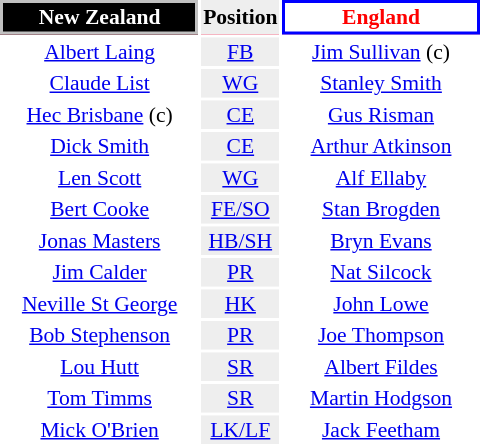<table style="float:right; font-size:90%; margin-left:1em;  text-align:center">
<tr style="background:#f03;">
<th align="centre"  style="width:126px; border:2px solid silver; background:black; color:white;">New Zealand</th>
<th style="text-align:center; background:#eee; color:black;">Position</th>
<th align="centre"  style="width:126px; border:2px solid blue; background:white; color:red;">England</th>
</tr>
<tr>
<td><a href='#'>Albert Laing</a></td>
<td style="background:#eee;"><a href='#'>FB</a></td>
<td><a href='#'>Jim Sullivan</a> (c)</td>
</tr>
<tr>
<td><a href='#'>Claude List</a></td>
<td style="background:#eee;"><a href='#'>WG</a></td>
<td><a href='#'>Stanley Smith</a></td>
</tr>
<tr>
<td><a href='#'>Hec Brisbane</a> (c)</td>
<td style="background:#eee;"><a href='#'>CE</a></td>
<td><a href='#'>Gus Risman</a></td>
</tr>
<tr>
<td><a href='#'>Dick Smith</a></td>
<td style="background:#eee;"><a href='#'>CE</a></td>
<td><a href='#'>Arthur Atkinson</a></td>
</tr>
<tr>
<td><a href='#'>Len Scott</a></td>
<td style="background:#eee;"><a href='#'>WG</a></td>
<td><a href='#'>Alf Ellaby</a></td>
</tr>
<tr>
<td><a href='#'>Bert Cooke</a></td>
<td style="background:#eee;"><a href='#'>FE/SO</a></td>
<td><a href='#'>Stan Brogden</a></td>
</tr>
<tr>
<td><a href='#'>Jonas Masters</a></td>
<td style="background:#eee;"><a href='#'>HB/SH</a></td>
<td><a href='#'>Bryn Evans</a></td>
</tr>
<tr>
<td><a href='#'>Jim Calder</a></td>
<td style="background:#eee;"><a href='#'>PR</a></td>
<td><a href='#'>Nat Silcock</a></td>
</tr>
<tr>
<td><a href='#'>Neville St George</a></td>
<td style="background:#eee;"><a href='#'>HK</a></td>
<td><a href='#'>John Lowe</a></td>
</tr>
<tr>
<td><a href='#'>Bob Stephenson</a></td>
<td style="background:#eee;"><a href='#'>PR</a></td>
<td><a href='#'>Joe Thompson</a></td>
</tr>
<tr>
<td><a href='#'>Lou Hutt</a></td>
<td style="background:#eee;"><a href='#'>SR</a></td>
<td><a href='#'>Albert Fildes</a></td>
</tr>
<tr>
<td><a href='#'>Tom Timms</a></td>
<td style="background:#eee;"><a href='#'>SR</a></td>
<td><a href='#'>Martin Hodgson</a></td>
</tr>
<tr>
<td><a href='#'>Mick O'Brien</a></td>
<td style="background:#eee;"><a href='#'>LK/LF</a></td>
<td><a href='#'>Jack Feetham</a></td>
</tr>
</table>
